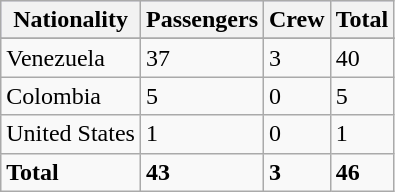<table class="wikitable">
<tr bgcolor=ccccff>
<th rowspan=1>Nationality</th>
<th colspan=1>Passengers</th>
<th colspan=1>Crew</th>
<th colspan=1>Total</th>
</tr>
<tr bgcolor=ccccff>
</tr>
<tr valign=top>
<td>Venezuela</td>
<td>37</td>
<td>3</td>
<td>40</td>
</tr>
<tr valign=top>
<td>Colombia</td>
<td>5</td>
<td>0</td>
<td>5</td>
</tr>
<tr valign=top>
<td>United States</td>
<td>1</td>
<td>0</td>
<td>1</td>
</tr>
<tr valign=top>
<td><strong>Total</strong></td>
<td><strong>43</strong></td>
<td><strong>3</strong></td>
<td><strong>46</strong></td>
</tr>
</table>
